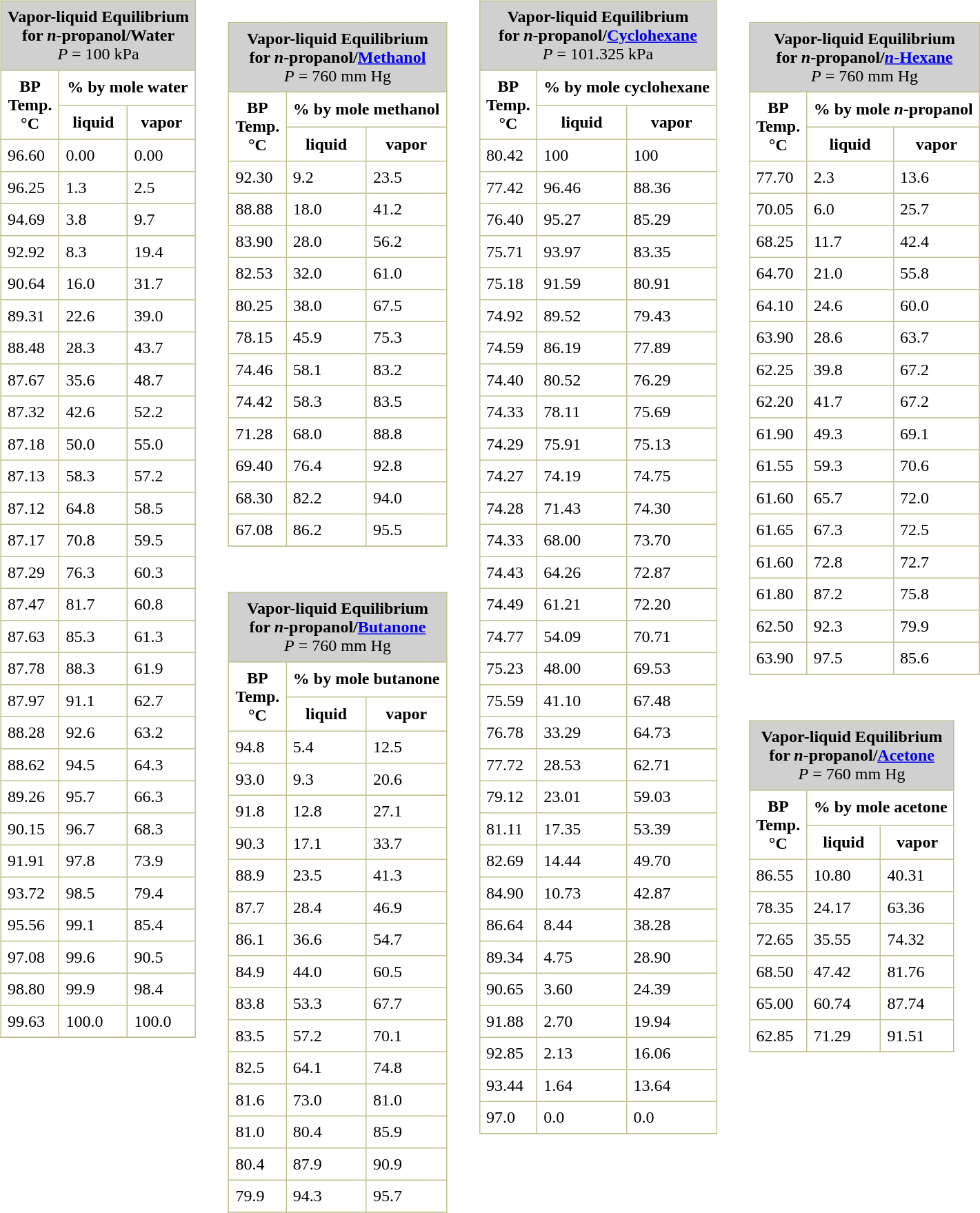<table>
<tr valign="top">
<td><br><table border="1" cellspacing="0" cellpadding="6" style="margin: 0 0 0 0.5em; background: white; border-collapse: collapse; border-color: #C0C090;">
<tr>
<td bgcolor="#D0D0D0" align="center" colspan="3"><strong>Vapor-liquid Equilibrium<br>for <em>n</em>-propanol/Water</strong><br><em>P</em> = 100 kPa</td>
</tr>
<tr>
<th rowspan="2">BP<br>Temp.<br>°C</th>
<th colspan="2">% by mole water</th>
</tr>
<tr>
<th>liquid</th>
<th>vapor</th>
</tr>
<tr>
<td>96.60</td>
<td>0.00</td>
<td>0.00</td>
</tr>
<tr>
<td>96.25</td>
<td>1.3</td>
<td>2.5</td>
</tr>
<tr>
<td>94.69</td>
<td>3.8</td>
<td>9.7</td>
</tr>
<tr>
<td>92.92</td>
<td>8.3</td>
<td>19.4</td>
</tr>
<tr>
<td>90.64</td>
<td>16.0</td>
<td>31.7</td>
</tr>
<tr>
<td>89.31</td>
<td>22.6</td>
<td>39.0</td>
</tr>
<tr>
<td>88.48</td>
<td>28.3</td>
<td>43.7</td>
</tr>
<tr>
<td>87.67</td>
<td>35.6</td>
<td>48.7</td>
</tr>
<tr>
<td>87.32</td>
<td>42.6</td>
<td>52.2</td>
</tr>
<tr>
<td>87.18</td>
<td>50.0</td>
<td>55.0</td>
</tr>
<tr>
<td>87.13</td>
<td>58.3</td>
<td>57.2</td>
</tr>
<tr>
<td>87.12</td>
<td>64.8</td>
<td>58.5</td>
</tr>
<tr>
<td>87.17</td>
<td>70.8</td>
<td>59.5</td>
</tr>
<tr>
<td>87.29</td>
<td>76.3</td>
<td>60.3</td>
</tr>
<tr>
<td>87.47</td>
<td>81.7</td>
<td>60.8</td>
</tr>
<tr>
<td>87.63</td>
<td>85.3</td>
<td>61.3</td>
</tr>
<tr>
<td>87.78</td>
<td>88.3</td>
<td>61.9</td>
</tr>
<tr>
<td>87.97</td>
<td>91.1</td>
<td>62.7</td>
</tr>
<tr>
<td>88.28</td>
<td>92.6</td>
<td>63.2</td>
</tr>
<tr>
<td>88.62</td>
<td>94.5</td>
<td>64.3</td>
</tr>
<tr>
<td>89.26</td>
<td>95.7</td>
<td>66.3</td>
</tr>
<tr>
<td>90.15</td>
<td>96.7</td>
<td>68.3</td>
</tr>
<tr>
<td>91.91</td>
<td>97.8</td>
<td>73.9</td>
</tr>
<tr>
<td>93.72</td>
<td>98.5</td>
<td>79.4</td>
</tr>
<tr>
<td>95.56</td>
<td>99.1</td>
<td>85.4</td>
</tr>
<tr>
<td>97.08</td>
<td>99.6</td>
<td>90.5</td>
</tr>
<tr>
<td>98.80</td>
<td>99.9</td>
<td>98.4</td>
</tr>
<tr>
<td>99.63</td>
<td>100.0</td>
<td>100.0</td>
</tr>
<tr>
</tr>
</table>
</td>
<td>   </td>
<td><br><table>
<tr>
<td><br><table border="1" cellspacing="0" cellpadding="6" style="margin: 0 0 0 0.5em; background: white; border-collapse: collapse; border-color: #C0C090;">
<tr>
<td bgcolor="#D0D0D0" align="center" colspan="3"><strong>Vapor-liquid Equilibrium<br>for <em>n</em>-propanol/<a href='#'>Methanol</a></strong><br><em>P</em> = 760 mm Hg</td>
</tr>
<tr>
<th rowspan="2">BP<br>Temp.<br>°C</th>
<th colspan="2">% by mole methanol</th>
</tr>
<tr>
<th>liquid</th>
<th>vapor</th>
</tr>
<tr>
<td>92.30</td>
<td>9.2</td>
<td>23.5</td>
</tr>
<tr>
<td>88.88</td>
<td>18.0</td>
<td>41.2</td>
</tr>
<tr>
<td>83.90</td>
<td>28.0</td>
<td>56.2</td>
</tr>
<tr>
<td>82.53</td>
<td>32.0</td>
<td>61.0</td>
</tr>
<tr>
<td>80.25</td>
<td>38.0</td>
<td>67.5</td>
</tr>
<tr>
<td>78.15</td>
<td>45.9</td>
<td>75.3</td>
</tr>
<tr>
<td>74.46</td>
<td>58.1</td>
<td>83.2</td>
</tr>
<tr>
<td>74.42</td>
<td>58.3</td>
<td>83.5</td>
</tr>
<tr>
<td>71.28</td>
<td>68.0</td>
<td>88.8</td>
</tr>
<tr>
<td>69.40</td>
<td>76.4</td>
<td>92.8</td>
</tr>
<tr>
<td>68.30</td>
<td>82.2</td>
<td>94.0</td>
</tr>
<tr>
<td>67.08</td>
<td>86.2</td>
<td>95.5</td>
</tr>
<tr>
</tr>
</table>
</td>
</tr>
<tr>
<td> </td>
</tr>
<tr>
<td><br><table border="1" cellspacing="0" cellpadding="6" style="margin: 0 0 0 0.5em; background: white; border-collapse: collapse; border-color: #C0C090;">
<tr>
<td bgcolor="#D0D0D0" align="center" colspan="3"><strong>Vapor-liquid Equilibrium<br>for <em>n</em>-propanol/<a href='#'>Butanone</a></strong><br><em>P</em> = 760 mm Hg</td>
</tr>
<tr>
<th rowspan="2">BP<br>Temp.<br>°C</th>
<th colspan="2">% by mole butanone</th>
</tr>
<tr>
<th>liquid</th>
<th>vapor</th>
</tr>
<tr>
<td>94.8</td>
<td>5.4</td>
<td>12.5</td>
</tr>
<tr>
<td>93.0</td>
<td>9.3</td>
<td>20.6</td>
</tr>
<tr>
<td>91.8</td>
<td>12.8</td>
<td>27.1</td>
</tr>
<tr>
<td>90.3</td>
<td>17.1</td>
<td>33.7</td>
</tr>
<tr>
<td>88.9</td>
<td>23.5</td>
<td>41.3</td>
</tr>
<tr>
<td>87.7</td>
<td>28.4</td>
<td>46.9</td>
</tr>
<tr>
<td>86.1</td>
<td>36.6</td>
<td>54.7</td>
</tr>
<tr>
<td>84.9</td>
<td>44.0</td>
<td>60.5</td>
</tr>
<tr>
<td>83.8</td>
<td>53.3</td>
<td>67.7</td>
</tr>
<tr>
<td>83.5</td>
<td>57.2</td>
<td>70.1</td>
</tr>
<tr>
<td>82.5</td>
<td>64.1</td>
<td>74.8</td>
</tr>
<tr>
<td>81.6</td>
<td>73.0</td>
<td>81.0</td>
</tr>
<tr>
<td>81.0</td>
<td>80.4</td>
<td>85.9</td>
</tr>
<tr>
<td>80.4</td>
<td>87.9</td>
<td>90.9</td>
</tr>
<tr>
<td>79.9</td>
<td>94.3</td>
<td>95.7</td>
</tr>
<tr>
</tr>
</table>
</td>
</tr>
</table>
</td>
<td>   </td>
<td><br><table border="1" cellspacing="0" cellpadding="6" style="margin: 0 0 0 0.5em; background: white; border-collapse: collapse; border-color: #C0C090;">
<tr>
<td bgcolor="#D0D0D0" align="center" colspan="3"><strong>Vapor-liquid Equilibrium<br>for <em>n</em>-propanol/<a href='#'>Cyclohexane</a></strong><br><em>P</em> = 101.325 kPa</td>
</tr>
<tr>
<th rowspan="2">BP<br>Temp.<br>°C</th>
<th colspan="2">% by mole cyclohexane</th>
</tr>
<tr>
<th>liquid</th>
<th>vapor</th>
</tr>
<tr>
<td>80.42</td>
<td>100</td>
<td>100</td>
</tr>
<tr>
<td>77.42</td>
<td>96.46</td>
<td>88.36</td>
</tr>
<tr>
<td>76.40</td>
<td>95.27</td>
<td>85.29</td>
</tr>
<tr>
<td>75.71</td>
<td>93.97</td>
<td>83.35</td>
</tr>
<tr>
<td>75.18</td>
<td>91.59</td>
<td>80.91</td>
</tr>
<tr>
<td>74.92</td>
<td>89.52</td>
<td>79.43</td>
</tr>
<tr>
<td>74.59</td>
<td>86.19</td>
<td>77.89</td>
</tr>
<tr>
<td>74.40</td>
<td>80.52</td>
<td>76.29</td>
</tr>
<tr>
<td>74.33</td>
<td>78.11</td>
<td>75.69</td>
</tr>
<tr>
<td>74.29</td>
<td>75.91</td>
<td>75.13</td>
</tr>
<tr>
<td>74.27</td>
<td>74.19</td>
<td>74.75</td>
</tr>
<tr>
<td>74.28</td>
<td>71.43</td>
<td>74.30</td>
</tr>
<tr>
<td>74.33</td>
<td>68.00</td>
<td>73.70</td>
</tr>
<tr>
<td>74.43</td>
<td>64.26</td>
<td>72.87</td>
</tr>
<tr>
<td>74.49</td>
<td>61.21</td>
<td>72.20</td>
</tr>
<tr>
<td>74.77</td>
<td>54.09</td>
<td>70.71</td>
</tr>
<tr>
<td>75.23</td>
<td>48.00</td>
<td>69.53</td>
</tr>
<tr>
<td>75.59</td>
<td>41.10</td>
<td>67.48</td>
</tr>
<tr>
<td>76.78</td>
<td>33.29</td>
<td>64.73</td>
</tr>
<tr>
<td>77.72</td>
<td>28.53</td>
<td>62.71</td>
</tr>
<tr>
<td>79.12</td>
<td>23.01</td>
<td>59.03</td>
</tr>
<tr>
<td>81.11</td>
<td>17.35</td>
<td>53.39</td>
</tr>
<tr>
<td>82.69</td>
<td>14.44</td>
<td>49.70</td>
</tr>
<tr>
<td>84.90</td>
<td>10.73</td>
<td>42.87</td>
</tr>
<tr>
<td>86.64</td>
<td>8.44</td>
<td>38.28</td>
</tr>
<tr>
<td>89.34</td>
<td>4.75</td>
<td>28.90</td>
</tr>
<tr>
<td>90.65</td>
<td>3.60</td>
<td>24.39</td>
</tr>
<tr>
<td>91.88</td>
<td>2.70</td>
<td>19.94</td>
</tr>
<tr>
<td>92.85</td>
<td>2.13</td>
<td>16.06</td>
</tr>
<tr>
<td>93.44</td>
<td>1.64</td>
<td>13.64</td>
</tr>
<tr>
<td>97.0</td>
<td>0.0</td>
<td>0.0</td>
</tr>
<tr>
</tr>
</table>
</td>
<td>   </td>
<td><br><table>
<tr>
<td><br><table border="1" cellspacing="0" cellpadding="6" style="margin: 0 0 0 0.5em; background: white; border-collapse: collapse; border-color: #C0C090;">
<tr>
<td bgcolor="#D0D0D0" align="center" colspan="3"><strong>Vapor-liquid Equilibrium<br>for <em>n</em>-propanol/<a href='#'><em>n</em>-Hexane</a></strong><br><em>P</em> = 760 mm Hg</td>
</tr>
<tr>
<th rowspan="2">BP<br>Temp.<br>°C</th>
<th colspan="2">% by mole <em>n</em>-propanol</th>
</tr>
<tr>
<th>liquid</th>
<th>vapor</th>
</tr>
<tr>
<td>77.70</td>
<td>2.3</td>
<td>13.6</td>
</tr>
<tr>
<td>70.05</td>
<td>6.0</td>
<td>25.7</td>
</tr>
<tr>
<td>68.25</td>
<td>11.7</td>
<td>42.4</td>
</tr>
<tr>
<td>64.70</td>
<td>21.0</td>
<td>55.8</td>
</tr>
<tr>
<td>64.10</td>
<td>24.6</td>
<td>60.0</td>
</tr>
<tr>
<td>63.90</td>
<td>28.6</td>
<td>63.7</td>
</tr>
<tr>
<td>62.25</td>
<td>39.8</td>
<td>67.2</td>
</tr>
<tr>
<td>62.20</td>
<td>41.7</td>
<td>67.2</td>
</tr>
<tr>
<td>61.90</td>
<td>49.3</td>
<td>69.1</td>
</tr>
<tr>
<td>61.55</td>
<td>59.3</td>
<td>70.6</td>
</tr>
<tr>
<td>61.60</td>
<td>65.7</td>
<td>72.0</td>
</tr>
<tr>
<td>61.65</td>
<td>67.3</td>
<td>72.5</td>
</tr>
<tr>
<td>61.60</td>
<td>72.8</td>
<td>72.7</td>
</tr>
<tr>
<td>61.80</td>
<td>87.2</td>
<td>75.8</td>
</tr>
<tr>
<td>62.50</td>
<td>92.3</td>
<td>79.9</td>
</tr>
<tr>
<td>63.90</td>
<td>97.5</td>
<td>85.6</td>
</tr>
<tr>
</tr>
</table>
</td>
</tr>
<tr>
<td> </td>
</tr>
<tr>
<td><br><table border="1" cellspacing="0" cellpadding="6" style="margin: 0 0 0 0.5em; background: white; border-collapse: collapse; border-color: #C0C090;">
<tr>
<td bgcolor="#D0D0D0" align="center" colspan="3"><strong>Vapor-liquid Equilibrium<br>for <em>n</em>-propanol/<a href='#'>Acetone</a></strong><br><em>P</em> = 760 mm Hg</td>
</tr>
<tr>
<th rowspan="2">BP<br>Temp.<br>°C</th>
<th colspan="2">% by mole acetone</th>
</tr>
<tr>
<th>liquid</th>
<th>vapor</th>
</tr>
<tr>
<td>86.55</td>
<td>10.80</td>
<td>40.31</td>
</tr>
<tr>
<td>78.35</td>
<td>24.17</td>
<td>63.36</td>
</tr>
<tr>
<td>72.65</td>
<td>35.55</td>
<td>74.32</td>
</tr>
<tr>
<td>68.50</td>
<td>47.42</td>
<td>81.76</td>
</tr>
<tr>
</tr>
<tr>
<td>65.00</td>
<td>60.74</td>
<td>87.74</td>
</tr>
<tr>
<td>62.85</td>
<td>71.29</td>
<td>91.51</td>
</tr>
<tr>
</tr>
</table>
</td>
</tr>
</table>
</td>
</tr>
</table>
